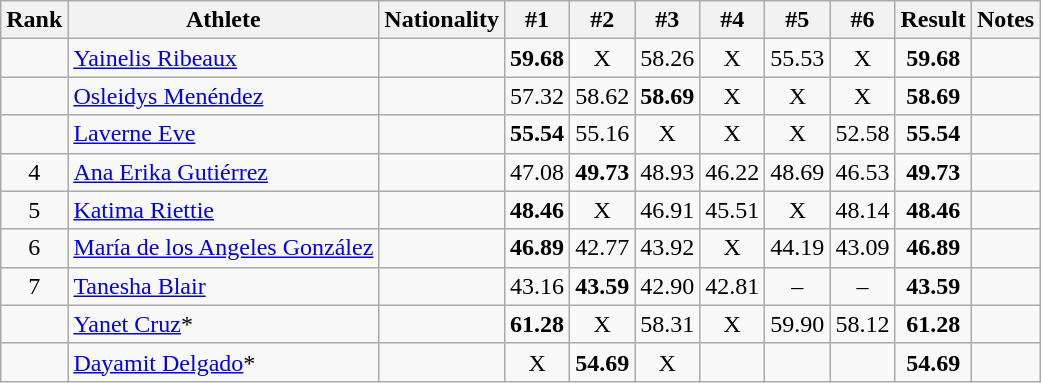<table class="wikitable sortable" style="text-align:center">
<tr>
<th>Rank</th>
<th>Athlete</th>
<th>Nationality</th>
<th>#1</th>
<th>#2</th>
<th>#3</th>
<th>#4</th>
<th>#5</th>
<th>#6</th>
<th>Result</th>
<th>Notes</th>
</tr>
<tr>
<td></td>
<td align=left><a href='#'>Yainelis Ribeaux</a></td>
<td align=left></td>
<td><strong>59.68</strong></td>
<td>X</td>
<td>58.26</td>
<td>X</td>
<td>55.53</td>
<td>X</td>
<td><strong>59.68</strong></td>
<td></td>
</tr>
<tr>
<td></td>
<td align=left><a href='#'>Osleidys Menéndez</a></td>
<td align=left></td>
<td>57.32</td>
<td>58.62</td>
<td><strong>58.69</strong></td>
<td>X</td>
<td>X</td>
<td>X</td>
<td><strong>58.69</strong></td>
<td></td>
</tr>
<tr>
<td></td>
<td align=left><a href='#'>Laverne Eve</a></td>
<td align=left></td>
<td><strong>55.54</strong></td>
<td>55.16</td>
<td>X</td>
<td>X</td>
<td>X</td>
<td>52.58</td>
<td><strong>55.54</strong></td>
<td></td>
</tr>
<tr>
<td>4</td>
<td align=left><a href='#'>Ana Erika Gutiérrez</a></td>
<td align=left></td>
<td>47.08</td>
<td><strong>49.73</strong></td>
<td>48.93</td>
<td>46.22</td>
<td>48.69</td>
<td>46.53</td>
<td><strong>49.73</strong></td>
<td></td>
</tr>
<tr>
<td>5</td>
<td align=left><a href='#'>Katima Riettie</a></td>
<td align=left></td>
<td><strong>48.46</strong></td>
<td>X</td>
<td>46.91</td>
<td>45.51</td>
<td>X</td>
<td>48.14</td>
<td><strong>48.46</strong></td>
<td></td>
</tr>
<tr>
<td>6</td>
<td align=left><a href='#'>María de los Angeles González</a></td>
<td align=left></td>
<td><strong>46.89</strong></td>
<td>42.77</td>
<td>43.92</td>
<td>X</td>
<td>44.19</td>
<td>43.09</td>
<td><strong>46.89</strong></td>
<td></td>
</tr>
<tr>
<td>7</td>
<td align=left><a href='#'>Tanesha Blair</a></td>
<td align=left></td>
<td>43.16</td>
<td><strong>43.59</strong></td>
<td>42.90</td>
<td>42.81</td>
<td>–</td>
<td>–</td>
<td><strong>43.59</strong></td>
<td></td>
</tr>
<tr>
<td></td>
<td align=left><a href='#'>Yanet Cruz</a>*</td>
<td align=left></td>
<td><strong>61.28</strong></td>
<td>X</td>
<td>58.31</td>
<td>X</td>
<td>59.90</td>
<td>58.12</td>
<td><strong>61.28</strong></td>
<td></td>
</tr>
<tr>
<td></td>
<td align=left><a href='#'>Dayamit Delgado</a>*</td>
<td align=left></td>
<td>X</td>
<td><strong>54.69</strong></td>
<td>X</td>
<td></td>
<td></td>
<td></td>
<td><strong>54.69</strong></td>
<td></td>
</tr>
</table>
